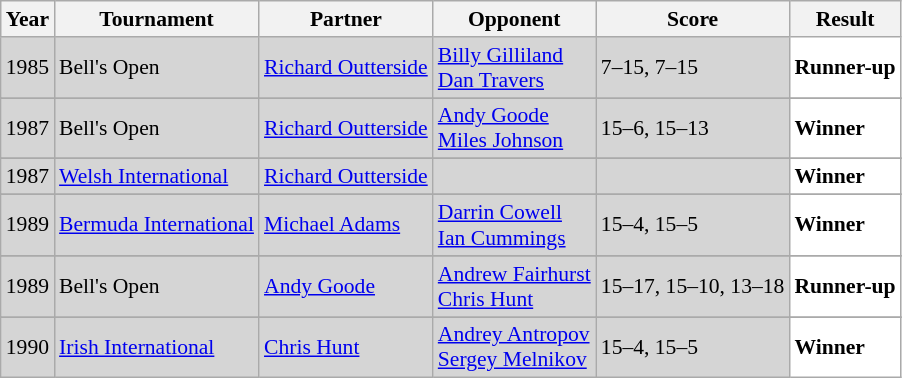<table class="sortable wikitable" style="font-size: 90%;">
<tr>
<th>Year</th>
<th>Tournament</th>
<th>Partner</th>
<th>Opponent</th>
<th>Score</th>
<th>Result</th>
</tr>
<tr style="background:#D5D5D5">
<td align="center">1985</td>
<td align="left">Bell's Open</td>
<td align="left"> <a href='#'>Richard Outterside</a></td>
<td align="left"> <a href='#'>Billy Gilliland</a> <br>  <a href='#'>Dan Travers</a></td>
<td align="left">7–15, 7–15</td>
<td style="text-align:left; background:white"> <strong>Runner-up</strong></td>
</tr>
<tr>
</tr>
<tr style="background:#D5D5D5">
<td align="center">1987</td>
<td align="left">Bell's Open</td>
<td align="left"> <a href='#'>Richard Outterside</a></td>
<td align="left"> <a href='#'>Andy Goode</a> <br>  <a href='#'>Miles Johnson</a></td>
<td align="left">15–6, 15–13</td>
<td style="text-align:left; background:white"> <strong>Winner</strong></td>
</tr>
<tr>
</tr>
<tr style="background:#D5D5D5">
<td align="center">1987</td>
<td align="left"><a href='#'>Welsh International</a></td>
<td align="left"> <a href='#'>Richard Outterside</a></td>
<td align="left"> <br> </td>
<td align="left"></td>
<td style="text-align:left; background:white"> <strong>Winner</strong></td>
</tr>
<tr>
</tr>
<tr style="background:#D5D5D5">
<td align="center">1989</td>
<td align="left"><a href='#'>Bermuda International</a></td>
<td align="left"> <a href='#'>Michael Adams</a></td>
<td align="left"> <a href='#'>Darrin Cowell</a> <br>  <a href='#'>Ian Cummings</a></td>
<td align="left">15–4, 15–5</td>
<td style="text-align:left; background:white"> <strong>Winner</strong></td>
</tr>
<tr>
</tr>
<tr style="background:#D5D5D5">
<td align="center">1989</td>
<td align="left">Bell's Open</td>
<td align="left"> <a href='#'>Andy Goode</a></td>
<td align="left"> <a href='#'>Andrew Fairhurst</a> <br>  <a href='#'>Chris Hunt</a></td>
<td align="left">15–17, 15–10, 13–18</td>
<td style="text-align:left; background:white"> <strong>Runner-up</strong></td>
</tr>
<tr>
</tr>
<tr style="background:#D5D5D5">
<td align="center">1990</td>
<td align="left"><a href='#'>Irish International</a></td>
<td align="left"> <a href='#'>Chris Hunt</a></td>
<td align="left"> <a href='#'>Andrey Antropov</a> <br>  <a href='#'>Sergey Melnikov</a></td>
<td align="left">15–4, 15–5</td>
<td style="text-align:left; background:white"> <strong>Winner</strong></td>
</tr>
</table>
